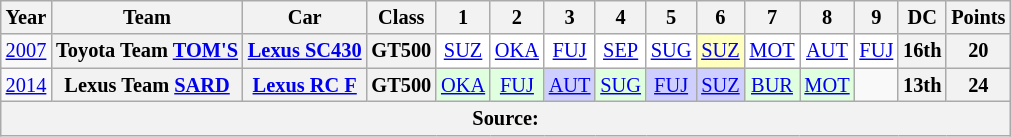<table class="wikitable" style="text-align:center; font-size:85%">
<tr>
<th>Year</th>
<th>Team</th>
<th>Car</th>
<th>Class</th>
<th>1</th>
<th>2</th>
<th>3</th>
<th>4</th>
<th>5</th>
<th>6</th>
<th>7</th>
<th>8</th>
<th>9</th>
<th>DC</th>
<th>Points</th>
</tr>
<tr>
<td><a href='#'>2007</a></td>
<th nowrap>Toyota Team <a href='#'>TOM'S</a></th>
<th nowrap><a href='#'>Lexus SC430</a></th>
<th>GT500</th>
<td style="background:#FFFFFF;"><a href='#'>SUZ</a></td>
<td style="background:#FFFFFF;"><a href='#'>OKA</a></td>
<td style="background:#FFFFFF;"><a href='#'>FUJ</a></td>
<td style="background:#FFFFFF;"><a href='#'>SEP</a></td>
<td style="background:#FFFFFF;"><a href='#'>SUG</a></td>
<td style="background:#FFFFBF;"><a href='#'>SUZ</a><br></td>
<td style="background:#FFFFFF;"><a href='#'>MOT</a></td>
<td style="background:#FFFFFF;"><a href='#'>AUT</a></td>
<td style="background:#FFFFFF;"><a href='#'>FUJ</a></td>
<th>16th</th>
<th>20</th>
</tr>
<tr>
<td><a href='#'>2014</a></td>
<th nowrap>Lexus Team <a href='#'>SARD</a></th>
<th nowrap><a href='#'>Lexus RC F</a></th>
<th>GT500</th>
<td style="background:#DFFFDF;"><a href='#'>OKA</a><br></td>
<td style="background:#DFFFDF;"><a href='#'>FUJ</a><br></td>
<td style="background:#CFCFFF;"><a href='#'>AUT</a><br></td>
<td style="background:#DFFFDF;"><a href='#'>SUG</a><br></td>
<td style="background:#CFCFFF;"><a href='#'>FUJ</a><br></td>
<td style="background:#CFCFFF;"><a href='#'>SUZ</a><br></td>
<td style="background:#DFFFDF;"><a href='#'>BUR</a><br></td>
<td style="background:#DFFFDF;"><a href='#'>MOT</a><br></td>
<td></td>
<th>13th</th>
<th>24</th>
</tr>
<tr>
<th colspan="15">Source:</th>
</tr>
</table>
